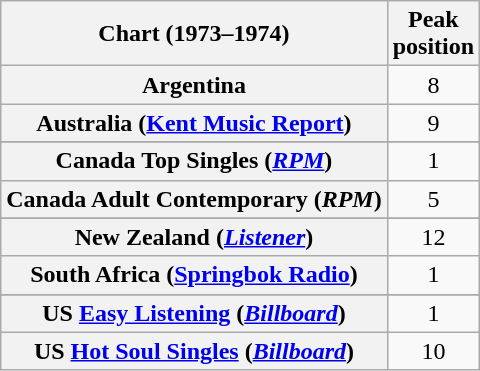<table class="wikitable sortable plainrowheaders" style="text-align:center">
<tr>
<th>Chart (1973–1974)</th>
<th>Peak<br>position</th>
</tr>
<tr>
<th scope="row">Argentina</th>
<td>8</td>
</tr>
<tr>
<th scope="row">Australia (<a href='#'>Kent Music Report</a>)</th>
<td>9</td>
</tr>
<tr>
</tr>
<tr>
<th scope="row">Canada Top Singles (<a href='#'><em>RPM</em></a>)</th>
<td>1</td>
</tr>
<tr>
<th scope="row">Canada Adult Contemporary (<em>RPM</em>)</th>
<td style="text-align:center;">5</td>
</tr>
<tr>
</tr>
<tr>
<th scope="row">New Zealand (<em><a href='#'>Listener</a></em>)</th>
<td style="text-align:center;">12</td>
</tr>
<tr>
<th scope="row">South Africa (<a href='#'>Springbok Radio</a>)</th>
<td align="center">1</td>
</tr>
<tr>
</tr>
<tr>
</tr>
<tr>
<th scope="row">US <a href='#'>Easy Listening</a> (<em><a href='#'>Billboard</a></em>)</th>
<td align="center">1</td>
</tr>
<tr>
<th scope="row">US <a href='#'>Hot Soul Singles</a> (<em><a href='#'>Billboard</a></em>)</th>
<td align="center">10</td>
</tr>
</table>
